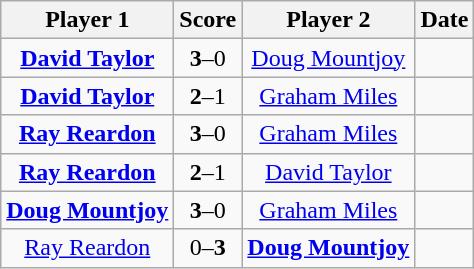<table class="wikitable" style="text-align: center">
<tr>
<th>Player 1</th>
<th>Score</th>
<th>Player 2</th>
<th>Date</th>
</tr>
<tr>
<td> <strong><a href='#'>David Taylor</a></strong></td>
<td><strong>3</strong>–0</td>
<td> <a href='#'>Doug Mountjoy</a></td>
<td></td>
</tr>
<tr>
<td> <strong><a href='#'>David Taylor</a></strong></td>
<td><strong>2</strong>–1</td>
<td> <a href='#'>Graham Miles</a></td>
<td></td>
</tr>
<tr>
<td> <strong><a href='#'>Ray Reardon</a></strong></td>
<td><strong>3</strong>–0</td>
<td> <a href='#'>Graham Miles</a></td>
<td></td>
</tr>
<tr>
<td> <strong><a href='#'>Ray Reardon</a></strong></td>
<td><strong>2</strong>–1</td>
<td> <a href='#'>David Taylor</a></td>
<td></td>
</tr>
<tr>
<td> <strong><a href='#'>Doug Mountjoy</a></strong></td>
<td><strong>3</strong>–0</td>
<td> <a href='#'>Graham Miles</a></td>
<td></td>
</tr>
<tr>
<td> <a href='#'>Ray Reardon</a></td>
<td>0–<strong>3</strong></td>
<td> <strong><a href='#'>Doug Mountjoy</a></strong></td>
<td></td>
</tr>
</table>
